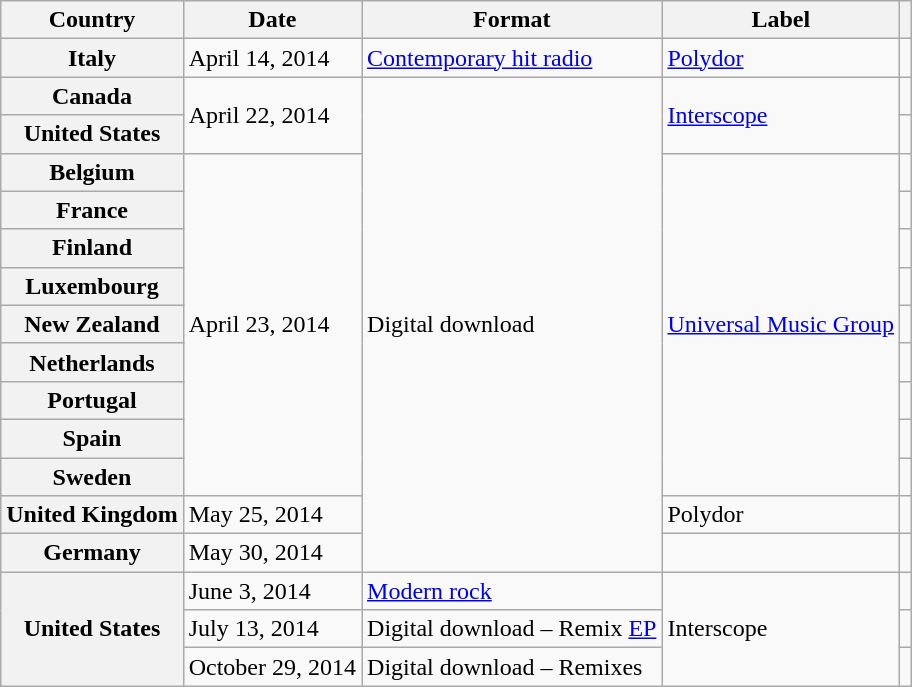<table class="wikitable plainrowheaders">
<tr>
<th scope="col">Country</th>
<th scope="col">Date</th>
<th scope="col">Format</th>
<th scope="col">Label</th>
<th scope="col"></th>
</tr>
<tr>
<th scope="row">Italy</th>
<td>April 14, 2014</td>
<td><a href='#'>Contemporary hit radio</a></td>
<td><a href='#'>Polydor</a></td>
<td></td>
</tr>
<tr>
<th scope="row">Canada</th>
<td rowspan="2">April 22, 2014</td>
<td rowspan="13">Digital download</td>
<td rowspan="2"><a href='#'>Interscope</a></td>
<td></td>
</tr>
<tr>
<th scope="row">United States</th>
<td></td>
</tr>
<tr>
<th scope="row">Belgium</th>
<td rowspan="9">April 23, 2014</td>
<td rowspan="9"><a href='#'>Universal Music Group</a></td>
<td></td>
</tr>
<tr>
<th scope="row">France</th>
<td></td>
</tr>
<tr>
<th scope="row">Finland</th>
<td></td>
</tr>
<tr>
<th scope="row">Luxembourg</th>
<td></td>
</tr>
<tr>
<th scope="row">New Zealand</th>
<td></td>
</tr>
<tr>
<th scope="row">Netherlands</th>
<td></td>
</tr>
<tr>
<th scope="row">Portugal</th>
<td></td>
</tr>
<tr>
<th scope="row">Spain</th>
<td></td>
</tr>
<tr>
<th scope="row">Sweden</th>
<td></td>
</tr>
<tr>
<th scope="row">United Kingdom</th>
<td>May 25, 2014</td>
<td>Polydor</td>
<td></td>
</tr>
<tr>
<th scope="row">Germany</th>
<td>May 30, 2014</td>
<td></td>
<td></td>
</tr>
<tr>
<th scope="row" rowspan="3">United States</th>
<td>June 3, 2014</td>
<td><a href='#'>Modern rock</a></td>
<td rowspan="3">Interscope</td>
<td></td>
</tr>
<tr>
<td>July 13, 2014</td>
<td>Digital download – Remix <a href='#'>EP</a></td>
<td></td>
</tr>
<tr>
<td>October 29, 2014</td>
<td>Digital download – Remixes</td>
<td></td>
</tr>
</table>
